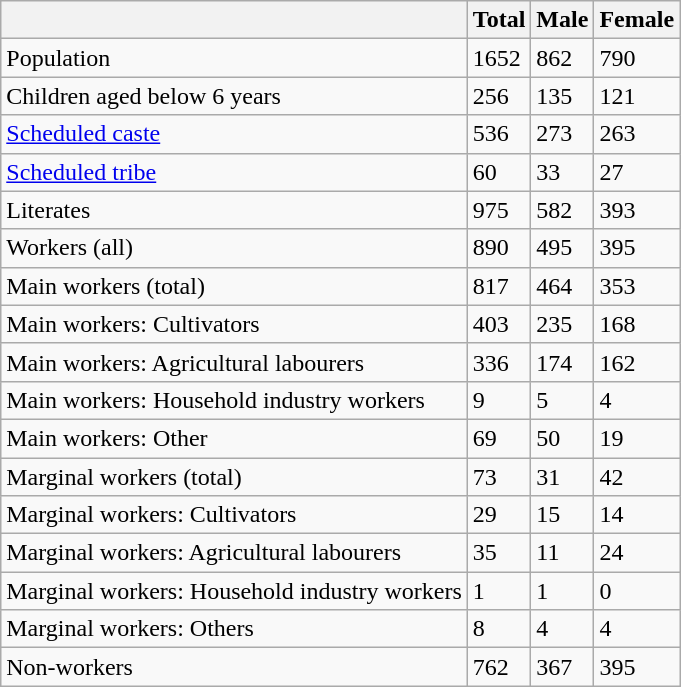<table class="wikitable sortable">
<tr>
<th></th>
<th>Total</th>
<th>Male</th>
<th>Female</th>
</tr>
<tr>
<td>Population</td>
<td>1652</td>
<td>862</td>
<td>790</td>
</tr>
<tr>
<td>Children aged below 6 years</td>
<td>256</td>
<td>135</td>
<td>121</td>
</tr>
<tr>
<td><a href='#'>Scheduled caste</a></td>
<td>536</td>
<td>273</td>
<td>263</td>
</tr>
<tr>
<td><a href='#'>Scheduled tribe</a></td>
<td>60</td>
<td>33</td>
<td>27</td>
</tr>
<tr>
<td>Literates</td>
<td>975</td>
<td>582</td>
<td>393</td>
</tr>
<tr>
<td>Workers (all)</td>
<td>890</td>
<td>495</td>
<td>395</td>
</tr>
<tr>
<td>Main workers (total)</td>
<td>817</td>
<td>464</td>
<td>353</td>
</tr>
<tr>
<td>Main workers: Cultivators</td>
<td>403</td>
<td>235</td>
<td>168</td>
</tr>
<tr>
<td>Main workers: Agricultural labourers</td>
<td>336</td>
<td>174</td>
<td>162</td>
</tr>
<tr>
<td>Main workers: Household industry workers</td>
<td>9</td>
<td>5</td>
<td>4</td>
</tr>
<tr>
<td>Main workers: Other</td>
<td>69</td>
<td>50</td>
<td>19</td>
</tr>
<tr>
<td>Marginal workers (total)</td>
<td>73</td>
<td>31</td>
<td>42</td>
</tr>
<tr>
<td>Marginal workers: Cultivators</td>
<td>29</td>
<td>15</td>
<td>14</td>
</tr>
<tr>
<td>Marginal workers: Agricultural labourers</td>
<td>35</td>
<td>11</td>
<td>24</td>
</tr>
<tr>
<td>Marginal workers: Household industry workers</td>
<td>1</td>
<td>1</td>
<td>0</td>
</tr>
<tr>
<td>Marginal workers: Others</td>
<td>8</td>
<td>4</td>
<td>4</td>
</tr>
<tr>
<td>Non-workers</td>
<td>762</td>
<td>367</td>
<td>395</td>
</tr>
</table>
